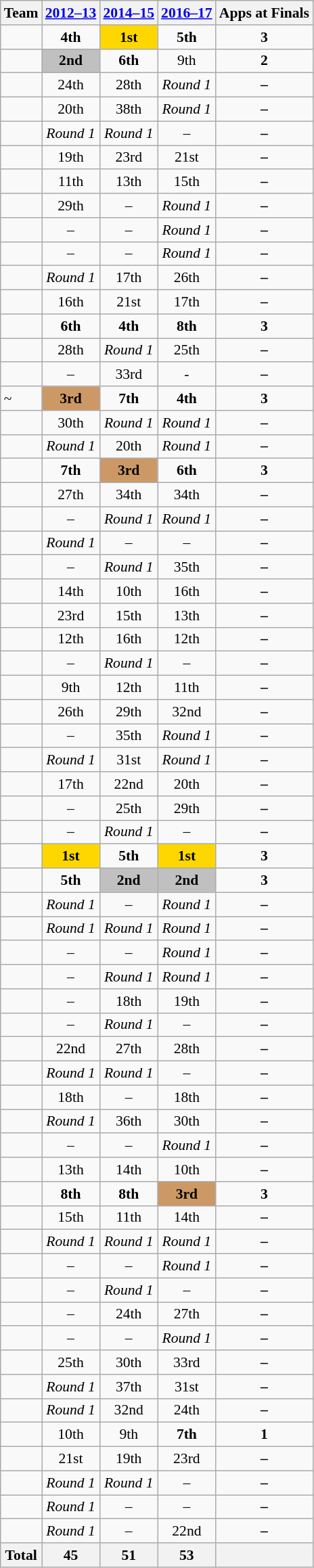<table class="wikitable sortable" style="text-align:center; font-size:90%">
<tr>
<th>Team</th>
<th><a href='#'>2012–13</a></th>
<th><a href='#'>2014–15</a></th>
<th><a href='#'>2016–17</a></th>
<th>Apps at Finals</th>
</tr>
<tr>
<td align=left></td>
<td><strong>4th</strong></td>
<td bgcolor=gold><strong>1st</strong></td>
<td><strong>5th</strong></td>
<td><strong>3</strong></td>
</tr>
<tr>
<td align=left></td>
<td bgcolor=silver><strong>2nd</strong></td>
<td><strong>6th</strong></td>
<td>9th</td>
<td><strong>2</strong></td>
</tr>
<tr>
<td align=left></td>
<td>24th</td>
<td>28th</td>
<td><em>Round 1</em></td>
<td><strong>–</strong></td>
</tr>
<tr>
<td align=left></td>
<td>20th</td>
<td>38th</td>
<td><em>Round 1</em></td>
<td><strong>–</strong></td>
</tr>
<tr>
<td align=left></td>
<td><em>Round 1</em></td>
<td><em>Round 1</em></td>
<td>–</td>
<td><strong>–</strong></td>
</tr>
<tr>
<td align=left></td>
<td>19th</td>
<td>23rd</td>
<td>21st</td>
<td><strong>–</strong></td>
</tr>
<tr>
<td align=left></td>
<td>11th</td>
<td>13th</td>
<td>15th</td>
<td><strong>–</strong></td>
</tr>
<tr>
<td align=left></td>
<td>29th</td>
<td>–</td>
<td><em>Round 1</em></td>
<td><strong>–</strong></td>
</tr>
<tr>
<td align=left></td>
<td>–</td>
<td>–</td>
<td><em>Round 1</em></td>
<td><strong>–</strong></td>
</tr>
<tr>
<td align=left></td>
<td>–</td>
<td>–</td>
<td><em>Round 1</em></td>
<td><strong>–</strong></td>
</tr>
<tr>
<td align=left></td>
<td><em>Round 1</em></td>
<td>17th</td>
<td>26th</td>
<td><strong>–</strong></td>
</tr>
<tr>
<td align=left></td>
<td>16th</td>
<td>21st</td>
<td>17th</td>
<td><strong>–</strong></td>
</tr>
<tr>
<td align=left></td>
<td><strong>6th</strong></td>
<td><strong>4th</strong></td>
<td><strong>8th</strong></td>
<td><strong>3</strong></td>
</tr>
<tr>
<td align=left></td>
<td>28th</td>
<td><em>Round 1</em></td>
<td>25th</td>
<td><strong>–</strong></td>
</tr>
<tr>
<td align=left></td>
<td>–</td>
<td>33rd</td>
<td>-</td>
<td><strong>–</strong></td>
</tr>
<tr>
<td align=left>~</td>
<td bgcolor=cc9966><strong>3rd</strong></td>
<td><strong>7th</strong></td>
<td><strong>4th</strong></td>
<td><strong>3</strong></td>
</tr>
<tr>
<td align=left></td>
<td>30th</td>
<td><em>Round 1</em></td>
<td><em>Round 1</em></td>
<td><strong>–</strong></td>
</tr>
<tr>
<td align=left></td>
<td><em>Round 1</em></td>
<td>20th</td>
<td><em>Round 1</em></td>
<td><strong>–</strong></td>
</tr>
<tr>
<td align=left></td>
<td><strong>7th</strong></td>
<td bgcolor=cc9966><strong>3rd</strong></td>
<td><strong>6th</strong></td>
<td><strong>3</strong></td>
</tr>
<tr>
<td align=left></td>
<td>27th</td>
<td>34th</td>
<td>34th</td>
<td><strong>–</strong></td>
</tr>
<tr>
<td align=left></td>
<td>–</td>
<td><em>Round 1</em></td>
<td><em>Round 1</em></td>
<td><strong>–</strong></td>
</tr>
<tr>
<td align=left></td>
<td><em>Round 1</em></td>
<td>–</td>
<td>–</td>
<td><strong>–</strong></td>
</tr>
<tr>
<td align=left></td>
<td>–</td>
<td><em>Round 1</em></td>
<td>35th</td>
<td><strong>–</strong></td>
</tr>
<tr>
<td align=left></td>
<td>14th</td>
<td>10th</td>
<td>16th</td>
<td><strong>–</strong></td>
</tr>
<tr>
<td align=left></td>
<td>23rd</td>
<td>15th</td>
<td>13th</td>
<td><strong>–</strong></td>
</tr>
<tr>
<td align=left></td>
<td>12th</td>
<td>16th</td>
<td>12th</td>
<td><strong>–</strong></td>
</tr>
<tr>
<td align=left></td>
<td>–</td>
<td><em>Round 1</em></td>
<td>–</td>
<td><strong>–</strong></td>
</tr>
<tr>
<td align=left></td>
<td>9th</td>
<td>12th</td>
<td>11th</td>
<td><strong>–</strong></td>
</tr>
<tr>
<td align=left></td>
<td>26th</td>
<td>29th</td>
<td>32nd</td>
<td><strong>–</strong></td>
</tr>
<tr>
<td align=left></td>
<td>–</td>
<td>35th</td>
<td><em>Round 1</em></td>
<td><strong>–</strong></td>
</tr>
<tr>
<td align=left></td>
<td><em>Round 1</em></td>
<td>31st</td>
<td><em>Round 1</em></td>
<td><strong>–</strong></td>
</tr>
<tr>
<td align=left></td>
<td>17th</td>
<td>22nd</td>
<td>20th</td>
<td><strong>–</strong></td>
</tr>
<tr>
<td align=left></td>
<td>–</td>
<td>25th</td>
<td>29th</td>
<td><strong>–</strong></td>
</tr>
<tr>
<td align=left></td>
<td>–</td>
<td><em>Round 1</em></td>
<td>–</td>
<td><strong>–</strong></td>
</tr>
<tr>
<td align=left></td>
<td bgcolor=gold><strong>1st</strong></td>
<td><strong>5th</strong></td>
<td bgcolor=gold><strong>1st</strong></td>
<td><strong>3</strong></td>
</tr>
<tr>
<td align=left></td>
<td><strong>5th</strong></td>
<td bgcolor=silver><strong>2nd</strong></td>
<td bgcolor=silver><strong>2nd</strong></td>
<td><strong>3</strong></td>
</tr>
<tr>
<td align=left></td>
<td><em>Round 1</em></td>
<td>–</td>
<td><em>Round 1</em></td>
<td><strong>–</strong></td>
</tr>
<tr>
<td align=left></td>
<td><em>Round 1</em></td>
<td><em>Round 1</em></td>
<td><em>Round 1</em></td>
<td><strong>–</strong></td>
</tr>
<tr>
<td align=left></td>
<td>–</td>
<td>–</td>
<td><em>Round 1</em></td>
<td><strong>–</strong></td>
</tr>
<tr>
<td align=left></td>
<td>–</td>
<td><em>Round 1</em></td>
<td><em>Round 1</em></td>
<td><strong>–</strong></td>
</tr>
<tr>
<td align=left></td>
<td>–</td>
<td>18th</td>
<td>19th</td>
<td><strong>–</strong></td>
</tr>
<tr>
<td align=left></td>
<td>–</td>
<td><em>Round 1</em></td>
<td>–</td>
<td><strong>–</strong></td>
</tr>
<tr>
<td align=left></td>
<td>22nd</td>
<td>27th</td>
<td>28th</td>
<td><strong>–</strong></td>
</tr>
<tr>
<td align=left></td>
<td><em>Round 1</em></td>
<td><em>Round 1</em></td>
<td>–</td>
<td><strong>–</strong></td>
</tr>
<tr>
<td align=left></td>
<td>18th</td>
<td>–</td>
<td>18th</td>
<td><strong>–</strong></td>
</tr>
<tr>
<td align=left></td>
<td><em>Round 1</em></td>
<td>36th</td>
<td>30th</td>
<td><strong>–</strong></td>
</tr>
<tr>
<td align=left></td>
<td>–</td>
<td>–</td>
<td><em>Round 1</em></td>
<td><strong>–</strong></td>
</tr>
<tr>
<td align=left></td>
<td>13th</td>
<td>14th</td>
<td>10th</td>
<td><strong>–</strong></td>
</tr>
<tr>
<td align=left></td>
<td><strong>8th</strong></td>
<td><strong>8th</strong></td>
<td bgcolor=cc9966><strong>3rd</strong></td>
<td><strong>3</strong></td>
</tr>
<tr>
<td align=left></td>
<td>15th</td>
<td>11th</td>
<td>14th</td>
<td><strong>–</strong></td>
</tr>
<tr>
<td align=left></td>
<td><em>Round 1</em></td>
<td><em>Round 1</em></td>
<td><em>Round 1</em></td>
<td><strong>–</strong></td>
</tr>
<tr>
<td align=left></td>
<td>–</td>
<td>–</td>
<td><em>Round 1</em></td>
<td><strong>–</strong></td>
</tr>
<tr>
<td align=left></td>
<td>–</td>
<td><em>Round 1</em></td>
<td>–</td>
<td><strong>–</strong></td>
</tr>
<tr>
<td align=left></td>
<td>–</td>
<td>24th</td>
<td>27th</td>
<td><strong>–</strong></td>
</tr>
<tr>
<td align=left></td>
<td>–</td>
<td>–</td>
<td><em>Round 1</em></td>
<td><strong>–</strong></td>
</tr>
<tr>
<td align=left></td>
<td>25th</td>
<td>30th</td>
<td>33rd</td>
<td><strong>–</strong></td>
</tr>
<tr>
<td align=left></td>
<td><em>Round 1</em></td>
<td>37th</td>
<td>31st</td>
<td><strong>–</strong></td>
</tr>
<tr>
<td align=left></td>
<td><em>Round 1</em></td>
<td>32nd</td>
<td>24th</td>
<td><strong>–</strong></td>
</tr>
<tr>
<td align=left></td>
<td>10th</td>
<td>9th</td>
<td><strong>7th</strong></td>
<td><strong>1</strong></td>
</tr>
<tr>
<td align=left></td>
<td>21st</td>
<td>19th</td>
<td>23rd</td>
<td><strong>–</strong></td>
</tr>
<tr>
<td align=left></td>
<td><em>Round 1</em></td>
<td><em>Round 1</em></td>
<td>–</td>
<td><strong>–</strong></td>
</tr>
<tr>
<td align=left></td>
<td><em>Round 1</em></td>
<td>–</td>
<td>–</td>
<td><strong>–</strong></td>
</tr>
<tr>
<td align=left></td>
<td><em>Round 1</em></td>
<td>–</td>
<td>22nd</td>
<td><strong>–</strong></td>
</tr>
<tr>
<th>Total</th>
<th>45</th>
<th>51</th>
<th>53</th>
<th></th>
</tr>
</table>
